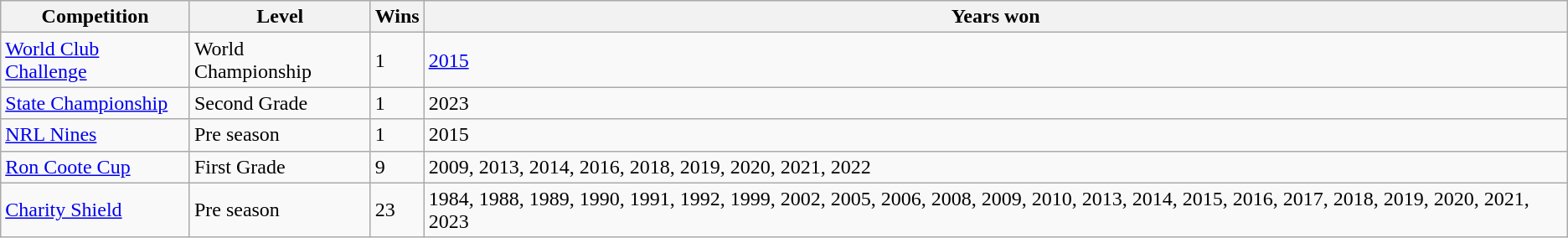<table class="wikitable">
<tr>
<th>Competition</th>
<th>Level</th>
<th>Wins</th>
<th>Years won</th>
</tr>
<tr>
<td><a href='#'>World Club Challenge</a></td>
<td>World Championship</td>
<td>1</td>
<td><a href='#'>2015</a></td>
</tr>
<tr>
<td><a href='#'>State Championship</a></td>
<td>Second Grade</td>
<td>1</td>
<td>2023</td>
</tr>
<tr>
<td><a href='#'>NRL Nines</a></td>
<td>Pre season</td>
<td>1</td>
<td>2015</td>
</tr>
<tr>
<td><a href='#'>Ron Coote Cup</a></td>
<td>First Grade</td>
<td>9</td>
<td>2009, 2013, 2014, 2016, 2018, 2019, 2020, 2021, 2022</td>
</tr>
<tr>
<td><a href='#'>Charity Shield</a></td>
<td>Pre season</td>
<td>23</td>
<td>1984, 1988, 1989, 1990, 1991, 1992, 1999, 2002, 2005, 2006, 2008, 2009, 2010, 2013, 2014, 2015, 2016, 2017, 2018, 2019, 2020, 2021, 2023</td>
</tr>
</table>
